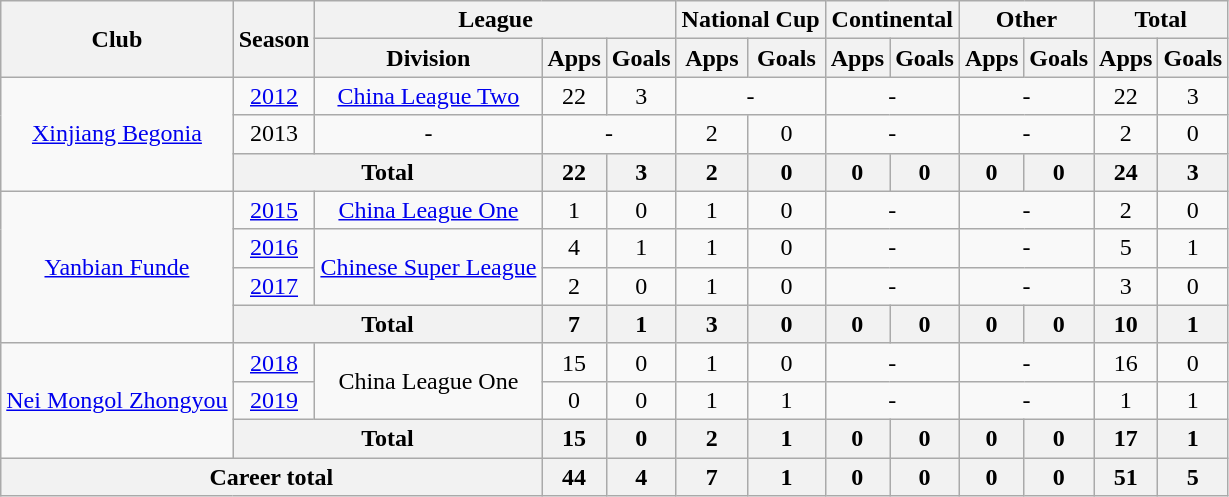<table class="wikitable" style="text-align: center">
<tr>
<th rowspan="2">Club</th>
<th rowspan="2">Season</th>
<th colspan="3">League</th>
<th colspan="2">National Cup</th>
<th colspan="2">Continental</th>
<th colspan="2">Other</th>
<th colspan="2">Total</th>
</tr>
<tr>
<th>Division</th>
<th>Apps</th>
<th>Goals</th>
<th>Apps</th>
<th>Goals</th>
<th>Apps</th>
<th>Goals</th>
<th>Apps</th>
<th>Goals</th>
<th>Apps</th>
<th>Goals</th>
</tr>
<tr>
<td rowspan=3><a href='#'>Xinjiang Begonia</a></td>
<td><a href='#'>2012</a></td>
<td><a href='#'>China League Two</a></td>
<td>22</td>
<td>3</td>
<td colspan="2">-</td>
<td colspan="2">-</td>
<td colspan="2">-</td>
<td>22</td>
<td>3</td>
</tr>
<tr>
<td>2013</td>
<td>-</td>
<td colspan="2">-</td>
<td>2</td>
<td>0</td>
<td colspan="2">-</td>
<td colspan="2">-</td>
<td>2</td>
<td>0</td>
</tr>
<tr>
<th colspan=2>Total</th>
<th>22</th>
<th>3</th>
<th>2</th>
<th>0</th>
<th>0</th>
<th>0</th>
<th>0</th>
<th>0</th>
<th>24</th>
<th>3</th>
</tr>
<tr>
<td rowspan=4><a href='#'>Yanbian Funde</a></td>
<td><a href='#'>2015</a></td>
<td><a href='#'>China League One</a></td>
<td>1</td>
<td>0</td>
<td>1</td>
<td>0</td>
<td colspan="2">-</td>
<td colspan="2">-</td>
<td>2</td>
<td>0</td>
</tr>
<tr>
<td><a href='#'>2016</a></td>
<td rowspan="2"><a href='#'>Chinese Super League</a></td>
<td>4</td>
<td>1</td>
<td>1</td>
<td>0</td>
<td colspan="2">-</td>
<td colspan="2">-</td>
<td>5</td>
<td>1</td>
</tr>
<tr>
<td><a href='#'>2017</a></td>
<td>2</td>
<td>0</td>
<td>1</td>
<td>0</td>
<td colspan="2">-</td>
<td colspan="2">-</td>
<td>3</td>
<td>0</td>
</tr>
<tr>
<th colspan=2>Total</th>
<th>7</th>
<th>1</th>
<th>3</th>
<th>0</th>
<th>0</th>
<th>0</th>
<th>0</th>
<th>0</th>
<th>10</th>
<th>1</th>
</tr>
<tr>
<td rowspan=3><a href='#'>Nei Mongol Zhongyou</a></td>
<td><a href='#'>2018</a></td>
<td rowspan=2>China League One</td>
<td>15</td>
<td>0</td>
<td>1</td>
<td>0</td>
<td colspan="2">-</td>
<td colspan="2">-</td>
<td>16</td>
<td>0</td>
</tr>
<tr>
<td><a href='#'>2019</a></td>
<td>0</td>
<td>0</td>
<td>1</td>
<td>1</td>
<td colspan="2">-</td>
<td colspan="2">-</td>
<td>1</td>
<td>1</td>
</tr>
<tr>
<th colspan=2>Total</th>
<th>15</th>
<th>0</th>
<th>2</th>
<th>1</th>
<th>0</th>
<th>0</th>
<th>0</th>
<th>0</th>
<th>17</th>
<th>1</th>
</tr>
<tr>
<th colspan=3>Career total</th>
<th>44</th>
<th>4</th>
<th>7</th>
<th>1</th>
<th>0</th>
<th>0</th>
<th>0</th>
<th>0</th>
<th>51</th>
<th>5</th>
</tr>
</table>
